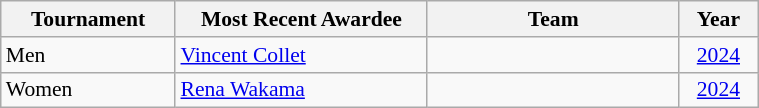<table class="wikitable" style="width: 40%; font-size:90%">
<tr>
<th width=10%>Tournament</th>
<th width=20%>Most Recent Awardee</th>
<th width=20%>Team</th>
<th width=5%>Year</th>
</tr>
<tr>
<td>Men</td>
<td><a href='#'>Vincent Collet</a></td>
<td></td>
<td align=center><a href='#'>2024</a></td>
</tr>
<tr>
<td>Women</td>
<td><a href='#'>Rena Wakama</a></td>
<td></td>
<td align=center><a href='#'>2024</a></td>
</tr>
</table>
